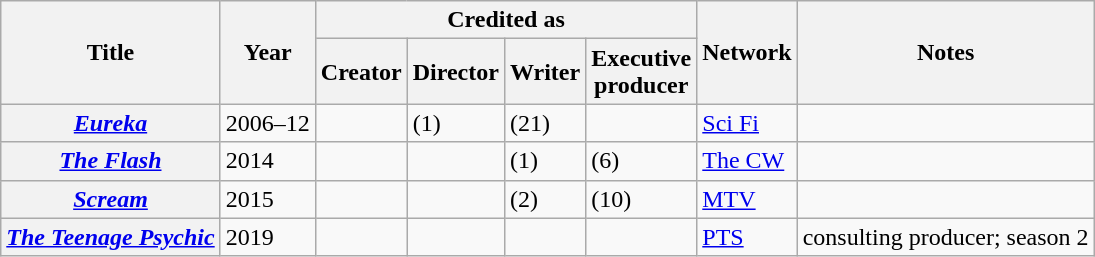<table class="wikitable plainrowheaders sortable">
<tr>
<th rowspan="2" scope="col">Title</th>
<th rowspan="2" scope="col">Year</th>
<th colspan="4" scope="col">Credited as</th>
<th rowspan="2" scope="col">Network</th>
<th rowspan="2" scope="col" class="unsortable">Notes</th>
</tr>
<tr>
<th>Creator</th>
<th>Director</th>
<th>Writer</th>
<th>Executive<br>producer</th>
</tr>
<tr>
<th scope=row><em><a href='#'>Eureka</a></em></th>
<td>2006–12</td>
<td></td>
<td> (1)</td>
<td> (21)</td>
<td></td>
<td><a href='#'>Sci Fi</a></td>
<td></td>
</tr>
<tr>
<th scope=row><em><a href='#'>The Flash</a></em></th>
<td>2014</td>
<td></td>
<td></td>
<td> (1)</td>
<td> (6)</td>
<td><a href='#'>The CW</a></td>
<td></td>
</tr>
<tr>
<th scope=row><em><a href='#'>Scream</a></em></th>
<td>2015</td>
<td></td>
<td></td>
<td> (2)</td>
<td> (10)</td>
<td><a href='#'>MTV</a></td>
<td></td>
</tr>
<tr>
<th scope=row><em><a href='#'>The Teenage Psychic</a></em></th>
<td>2019</td>
<td></td>
<td></td>
<td></td>
<td></td>
<td><a href='#'>PTS</a></td>
<td>consulting producer; season 2</td>
</tr>
</table>
